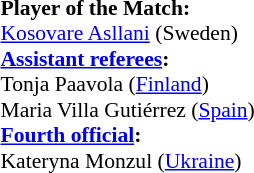<table width=100% style="font-size: 90%">
<tr>
<td><br><strong>Player of the Match:</strong>
<br><a href='#'>Kosovare Asllani</a> (Sweden)<br><strong><a href='#'>Assistant referees</a>:</strong>
<br>Tonja Paavola (<a href='#'>Finland</a>)
<br>Maria Villa Gutiérrez (<a href='#'>Spain</a>)
<br><strong><a href='#'>Fourth official</a>:</strong>
<br>Kateryna Monzul (<a href='#'>Ukraine</a>)</td>
</tr>
</table>
